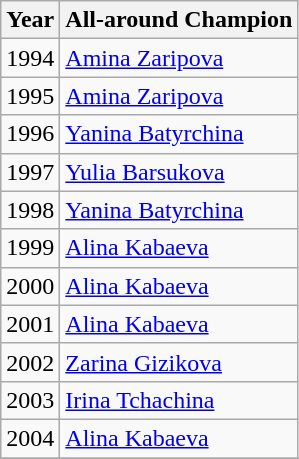<table class="wikitable">
<tr>
<th>Year</th>
<th>All-around Champion</th>
</tr>
<tr>
<td>1994</td>
<td><a href='#'>Amina Zaripova</a></td>
</tr>
<tr>
<td>1995</td>
<td><a href='#'>Amina Zaripova</a></td>
</tr>
<tr>
<td>1996</td>
<td><a href='#'>Yanina Batyrchina</a></td>
</tr>
<tr>
<td>1997</td>
<td><a href='#'>Yulia Barsukova</a></td>
</tr>
<tr>
<td>1998</td>
<td><a href='#'>Yanina Batyrchina</a></td>
</tr>
<tr>
<td>1999</td>
<td><a href='#'>Alina Kabaeva</a></td>
</tr>
<tr>
<td>2000</td>
<td><a href='#'>Alina Kabaeva</a></td>
</tr>
<tr>
<td>2001</td>
<td><a href='#'>Alina Kabaeva</a></td>
</tr>
<tr>
<td>2002</td>
<td><a href='#'>Zarina Gizikova</a></td>
</tr>
<tr>
<td>2003</td>
<td><a href='#'>Irina Tchachina</a></td>
</tr>
<tr>
<td>2004</td>
<td><a href='#'>Alina Kabaeva</a></td>
</tr>
<tr>
</tr>
</table>
